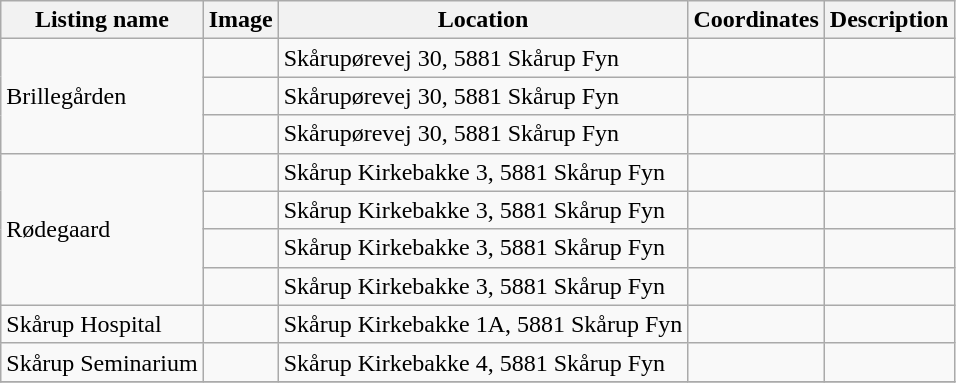<table class="wikitable sortable">
<tr>
<th>Listing name</th>
<th>Image</th>
<th>Location</th>
<th>Coordinates</th>
<th>Description</th>
</tr>
<tr>
<td rowspan="3">Brillegården</td>
<td></td>
<td>Skårupørevej 30, 5881 Skårup Fyn</td>
<td></td>
<td></td>
</tr>
<tr>
<td></td>
<td>Skårupørevej 30, 5881 Skårup Fyn</td>
<td></td>
<td></td>
</tr>
<tr>
<td></td>
<td>Skårupørevej 30, 5881 Skårup Fyn</td>
<td></td>
<td></td>
</tr>
<tr>
<td rowspan="4">Rødegaard</td>
<td></td>
<td>Skårup Kirkebakke 3, 5881 Skårup Fyn</td>
<td></td>
<td></td>
</tr>
<tr>
<td></td>
<td>Skårup Kirkebakke 3, 5881 Skårup Fyn</td>
<td></td>
<td></td>
</tr>
<tr>
<td></td>
<td>Skårup Kirkebakke 3, 5881 Skårup Fyn</td>
<td></td>
<td></td>
</tr>
<tr>
<td></td>
<td>Skårup Kirkebakke 3, 5881 Skårup Fyn</td>
<td></td>
<td></td>
</tr>
<tr>
<td>Skårup Hospital</td>
<td></td>
<td>Skårup Kirkebakke 1A, 5881 Skårup Fyn</td>
<td></td>
<td></td>
</tr>
<tr>
<td>Skårup Seminarium</td>
<td></td>
<td>Skårup Kirkebakke 4, 5881 Skårup Fyn</td>
<td></td>
<td></td>
</tr>
<tr>
</tr>
</table>
